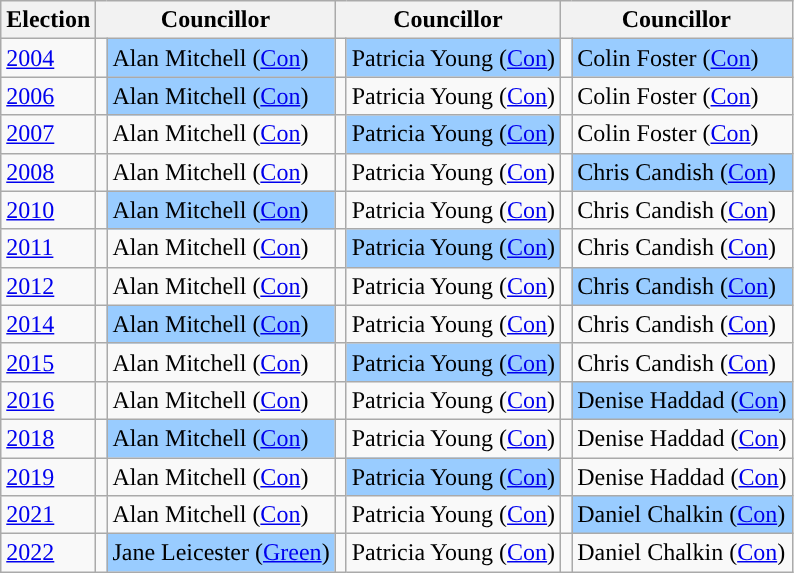<table class="wikitable">
<tr>
<th>Election</th>
<th colspan="2">Councillor</th>
<th colspan="2">Councillor</th>
<th colspan="2">Councillor</th>
</tr>
<tr>
<td><a href='#'>2004</a></td>
<td style="background-color: "></td>
<td bgcolor="#99CCFF">Alan Mitchell (<a href='#'>Con</a>)</td>
<td style="background-color: "></td>
<td bgcolor="#99CCFF">Patricia Young (<a href='#'>Con</a>)</td>
<td style="background-color: "></td>
<td bgcolor="#99CCFF">Colin Foster (<a href='#'>Con</a>)</td>
</tr>
<tr>
<td><a href='#'>2006</a></td>
<td style="background-color: "></td>
<td bgcolor="#99CCFF">Alan Mitchell (<a href='#'>Con</a>)</td>
<td style="background-color: "></td>
<td>Patricia Young (<a href='#'>Con</a>)</td>
<td style="background-color: "></td>
<td>Colin Foster (<a href='#'>Con</a>)</td>
</tr>
<tr>
<td><a href='#'>2007</a></td>
<td style="background-color: "></td>
<td>Alan Mitchell (<a href='#'>Con</a>)</td>
<td style="background-color: "></td>
<td bgcolor="#99CCFF">Patricia Young (<a href='#'>Con</a>)</td>
<td style="background-color: "></td>
<td>Colin Foster (<a href='#'>Con</a>)</td>
</tr>
<tr>
<td><a href='#'>2008</a></td>
<td style="background-color: "></td>
<td>Alan Mitchell (<a href='#'>Con</a>)</td>
<td style="background-color: "></td>
<td>Patricia Young (<a href='#'>Con</a>)</td>
<td style="background-color: "></td>
<td bgcolor="#99CCFF">Chris Candish (<a href='#'>Con</a>)</td>
</tr>
<tr>
<td><a href='#'>2010</a></td>
<td style="background-color: "></td>
<td bgcolor="#99CCFF">Alan Mitchell (<a href='#'>Con</a>)</td>
<td style="background-color: "></td>
<td>Patricia Young (<a href='#'>Con</a>)</td>
<td style="background-color: "></td>
<td>Chris Candish (<a href='#'>Con</a>)</td>
</tr>
<tr>
<td><a href='#'>2011</a></td>
<td style="background-color: "></td>
<td>Alan Mitchell (<a href='#'>Con</a>)</td>
<td style="background-color: "></td>
<td bgcolor="#99CCFF">Patricia Young (<a href='#'>Con</a>)</td>
<td style="background-color: "></td>
<td>Chris Candish (<a href='#'>Con</a>)</td>
</tr>
<tr>
<td><a href='#'>2012</a></td>
<td style="background-color: "></td>
<td>Alan Mitchell (<a href='#'>Con</a>)</td>
<td style="background-color: "></td>
<td>Patricia Young (<a href='#'>Con</a>)</td>
<td style="background-color: "></td>
<td bgcolor="#99CCFF">Chris Candish (<a href='#'>Con</a>)</td>
</tr>
<tr>
<td><a href='#'>2014</a></td>
<td style="background-color: "></td>
<td bgcolor="#99CCFF">Alan Mitchell (<a href='#'>Con</a>)</td>
<td style="background-color: "></td>
<td>Patricia Young (<a href='#'>Con</a>)</td>
<td style="background-color: "></td>
<td>Chris Candish (<a href='#'>Con</a>)</td>
</tr>
<tr>
<td><a href='#'>2015</a></td>
<td style="background-color: "></td>
<td>Alan Mitchell (<a href='#'>Con</a>)</td>
<td style="background-color: "></td>
<td bgcolor="#99CCFF">Patricia Young (<a href='#'>Con</a>)</td>
<td style="background-color: "></td>
<td>Chris Candish (<a href='#'>Con</a>)</td>
</tr>
<tr>
<td><a href='#'>2016</a></td>
<td style="background-color: "></td>
<td>Alan Mitchell (<a href='#'>Con</a>)</td>
<td style="background-color: "></td>
<td>Patricia Young (<a href='#'>Con</a>)</td>
<td style="background-color: "></td>
<td bgcolor="#99CCFF">Denise Haddad (<a href='#'>Con</a>)</td>
</tr>
<tr>
<td><a href='#'>2018</a></td>
<td style="background-color: "></td>
<td bgcolor="#99CCFF">Alan Mitchell (<a href='#'>Con</a>)</td>
<td style="background-color: "></td>
<td>Patricia Young (<a href='#'>Con</a>)</td>
<td style="background-color: "></td>
<td>Denise Haddad (<a href='#'>Con</a>)</td>
</tr>
<tr>
<td><a href='#'>2019</a></td>
<td style="background-color: "></td>
<td>Alan Mitchell (<a href='#'>Con</a>)</td>
<td style="background-color: "></td>
<td bgcolor="#99CCFF">Patricia Young (<a href='#'>Con</a>)</td>
<td style="background-color: "></td>
<td>Denise Haddad (<a href='#'>Con</a>)</td>
</tr>
<tr>
<td><a href='#'>2021</a></td>
<td style="background-color: "></td>
<td>Alan Mitchell (<a href='#'>Con</a>)</td>
<td style="background-color: "></td>
<td>Patricia Young (<a href='#'>Con</a>)</td>
<td style="background-color: "></td>
<td bgcolor="#99CCFF">Daniel Chalkin (<a href='#'>Con</a>)</td>
</tr>
<tr>
<td><a href='#'>2022</a></td>
<td style="background-color: "></td>
<td bgcolor="#99CCFF">Jane Leicester (<a href='#'>Green</a>)</td>
<td style="background-color: "></td>
<td>Patricia Young (<a href='#'>Con</a>)</td>
<td style="background-color: "></td>
<td>Daniel Chalkin (<a href='#'>Con</a>)</td>
</tr>
</table>
